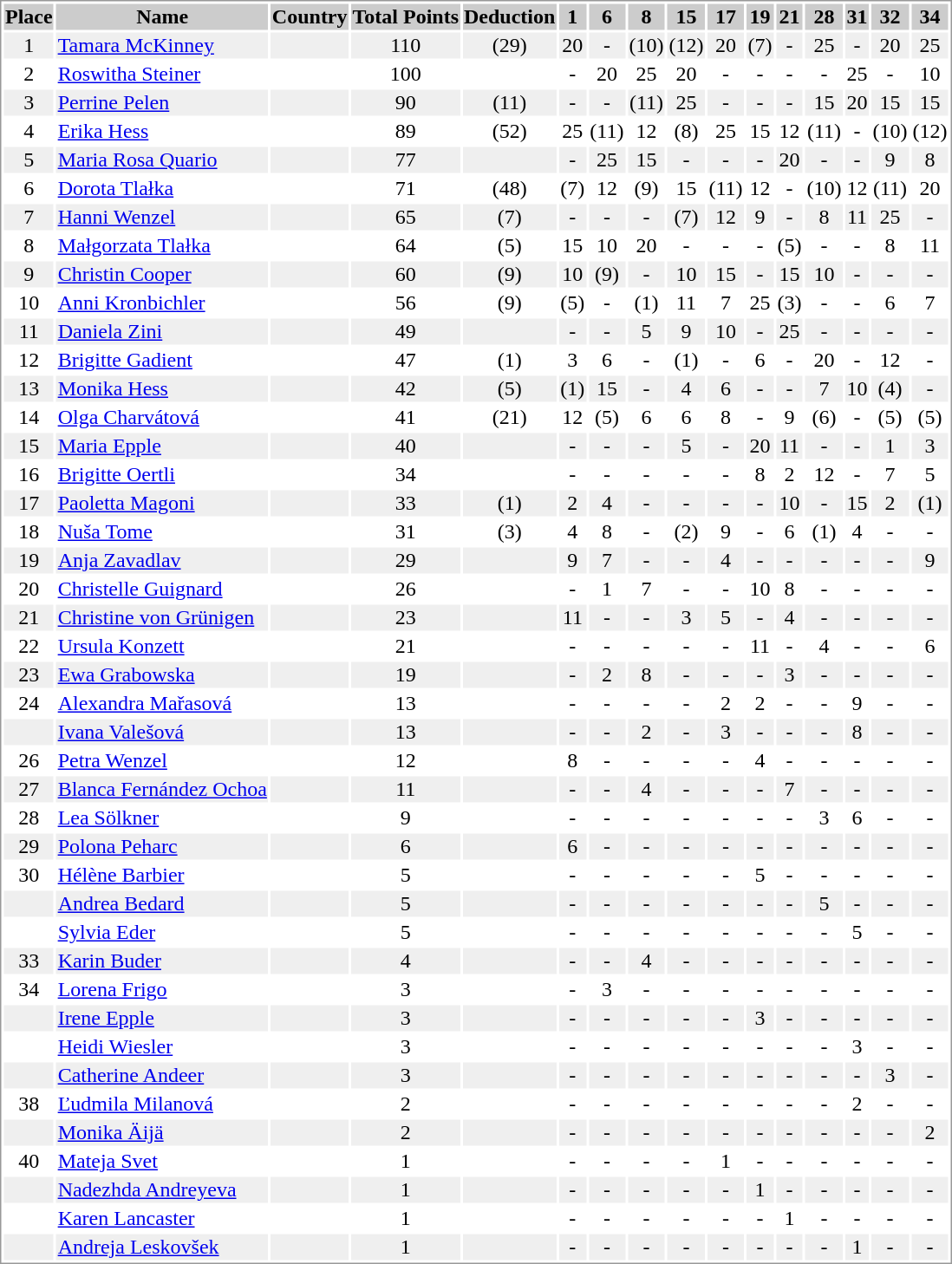<table border="0" style="border: 1px solid #999; background-color:#FFFFFF; text-align:center">
<tr align="center" bgcolor="#CCCCCC">
<th>Place</th>
<th>Name</th>
<th>Country</th>
<th>Total Points</th>
<th>Deduction</th>
<th>1</th>
<th>6</th>
<th>8</th>
<th>15</th>
<th>17</th>
<th>19</th>
<th>21</th>
<th>28</th>
<th>31</th>
<th>32</th>
<th>34</th>
</tr>
<tr bgcolor="#EFEFEF">
<td>1</td>
<td align="left"><a href='#'>Tamara McKinney</a></td>
<td align="left"></td>
<td>110</td>
<td>(29)</td>
<td>20</td>
<td>-</td>
<td>(10)</td>
<td>(12)</td>
<td>20</td>
<td>(7)</td>
<td>-</td>
<td>25</td>
<td>-</td>
<td>20</td>
<td>25</td>
</tr>
<tr>
<td>2</td>
<td align="left"><a href='#'>Roswitha Steiner</a></td>
<td align="left"></td>
<td>100</td>
<td></td>
<td>-</td>
<td>20</td>
<td>25</td>
<td>20</td>
<td>-</td>
<td>-</td>
<td>-</td>
<td>-</td>
<td>25</td>
<td>-</td>
<td>10</td>
</tr>
<tr bgcolor="#EFEFEF">
<td>3</td>
<td align="left"><a href='#'>Perrine Pelen</a></td>
<td align="left"></td>
<td>90</td>
<td>(11)</td>
<td>-</td>
<td>-</td>
<td>(11)</td>
<td>25</td>
<td>-</td>
<td>-</td>
<td>-</td>
<td>15</td>
<td>20</td>
<td>15</td>
<td>15</td>
</tr>
<tr>
<td>4</td>
<td align="left"><a href='#'>Erika Hess</a></td>
<td align="left"></td>
<td>89</td>
<td>(52)</td>
<td>25</td>
<td>(11)</td>
<td>12</td>
<td>(8)</td>
<td>25</td>
<td>15</td>
<td>12</td>
<td>(11)</td>
<td>-</td>
<td>(10)</td>
<td>(12)</td>
</tr>
<tr bgcolor="#EFEFEF">
<td>5</td>
<td align="left"><a href='#'>Maria Rosa Quario</a></td>
<td align="left"></td>
<td>77</td>
<td></td>
<td>-</td>
<td>25</td>
<td>15</td>
<td>-</td>
<td>-</td>
<td>-</td>
<td>20</td>
<td>-</td>
<td>-</td>
<td>9</td>
<td>8</td>
</tr>
<tr>
<td>6</td>
<td align="left"><a href='#'>Dorota Tlałka</a></td>
<td align="left"></td>
<td>71</td>
<td>(48)</td>
<td>(7)</td>
<td>12</td>
<td>(9)</td>
<td>15</td>
<td>(11)</td>
<td>12</td>
<td>-</td>
<td>(10)</td>
<td>12</td>
<td>(11)</td>
<td>20</td>
</tr>
<tr bgcolor="#EFEFEF">
<td>7</td>
<td align="left"><a href='#'>Hanni Wenzel</a></td>
<td align="left"></td>
<td>65</td>
<td>(7)</td>
<td>-</td>
<td>-</td>
<td>-</td>
<td>(7)</td>
<td>12</td>
<td>9</td>
<td>-</td>
<td>8</td>
<td>11</td>
<td>25</td>
<td>-</td>
</tr>
<tr>
<td>8</td>
<td align="left"><a href='#'>Małgorzata Tlałka</a></td>
<td align="left"></td>
<td>64</td>
<td>(5)</td>
<td>15</td>
<td>10</td>
<td>20</td>
<td>-</td>
<td>-</td>
<td>-</td>
<td>(5)</td>
<td>-</td>
<td>-</td>
<td>8</td>
<td>11</td>
</tr>
<tr bgcolor="#EFEFEF">
<td>9</td>
<td align="left"><a href='#'>Christin Cooper</a></td>
<td align="left"></td>
<td>60</td>
<td>(9)</td>
<td>10</td>
<td>(9)</td>
<td>-</td>
<td>10</td>
<td>15</td>
<td>-</td>
<td>15</td>
<td>10</td>
<td>-</td>
<td>-</td>
<td>-</td>
</tr>
<tr>
<td>10</td>
<td align="left"><a href='#'>Anni Kronbichler</a></td>
<td align="left"></td>
<td>56</td>
<td>(9)</td>
<td>(5)</td>
<td>-</td>
<td>(1)</td>
<td>11</td>
<td>7</td>
<td>25</td>
<td>(3)</td>
<td>-</td>
<td>-</td>
<td>6</td>
<td>7</td>
</tr>
<tr bgcolor="#EFEFEF">
<td>11</td>
<td align="left"><a href='#'>Daniela Zini</a></td>
<td align="left"></td>
<td>49</td>
<td></td>
<td>-</td>
<td>-</td>
<td>5</td>
<td>9</td>
<td>10</td>
<td>-</td>
<td>25</td>
<td>-</td>
<td>-</td>
<td>-</td>
<td>-</td>
</tr>
<tr>
<td>12</td>
<td align="left"><a href='#'>Brigitte Gadient</a></td>
<td align="left"></td>
<td>47</td>
<td>(1)</td>
<td>3</td>
<td>6</td>
<td>-</td>
<td>(1)</td>
<td>-</td>
<td>6</td>
<td>-</td>
<td>20</td>
<td>-</td>
<td>12</td>
<td>-</td>
</tr>
<tr bgcolor="#EFEFEF">
<td>13</td>
<td align="left"><a href='#'>Monika Hess</a></td>
<td align="left"></td>
<td>42</td>
<td>(5)</td>
<td>(1)</td>
<td>15</td>
<td>-</td>
<td>4</td>
<td>6</td>
<td>-</td>
<td>-</td>
<td>7</td>
<td>10</td>
<td>(4)</td>
<td>-</td>
</tr>
<tr>
<td>14</td>
<td align="left"><a href='#'>Olga Charvátová</a></td>
<td align="left"></td>
<td>41</td>
<td>(21)</td>
<td>12</td>
<td>(5)</td>
<td>6</td>
<td>6</td>
<td>8</td>
<td>-</td>
<td>9</td>
<td>(6)</td>
<td>-</td>
<td>(5)</td>
<td>(5)</td>
</tr>
<tr bgcolor="#EFEFEF">
<td>15</td>
<td align="left"><a href='#'>Maria Epple</a></td>
<td align="left"></td>
<td>40</td>
<td></td>
<td>-</td>
<td>-</td>
<td>-</td>
<td>5</td>
<td>-</td>
<td>20</td>
<td>11</td>
<td>-</td>
<td>-</td>
<td>1</td>
<td>3</td>
</tr>
<tr>
<td>16</td>
<td align="left"><a href='#'>Brigitte Oertli</a></td>
<td align="left"></td>
<td>34</td>
<td></td>
<td>-</td>
<td>-</td>
<td>-</td>
<td>-</td>
<td>-</td>
<td>8</td>
<td>2</td>
<td>12</td>
<td>-</td>
<td>7</td>
<td>5</td>
</tr>
<tr bgcolor="#EFEFEF">
<td>17</td>
<td align="left"><a href='#'>Paoletta Magoni</a></td>
<td align="left"></td>
<td>33</td>
<td>(1)</td>
<td>2</td>
<td>4</td>
<td>-</td>
<td>-</td>
<td>-</td>
<td>-</td>
<td>10</td>
<td>-</td>
<td>15</td>
<td>2</td>
<td>(1)</td>
</tr>
<tr>
<td>18</td>
<td align="left"><a href='#'>Nuša Tome</a></td>
<td align="left"></td>
<td>31</td>
<td>(3)</td>
<td>4</td>
<td>8</td>
<td>-</td>
<td>(2)</td>
<td>9</td>
<td>-</td>
<td>6</td>
<td>(1)</td>
<td>4</td>
<td>-</td>
<td>-</td>
</tr>
<tr bgcolor="#EFEFEF">
<td>19</td>
<td align="left"><a href='#'>Anja Zavadlav</a></td>
<td align="left"></td>
<td>29</td>
<td></td>
<td>9</td>
<td>7</td>
<td>-</td>
<td>-</td>
<td>4</td>
<td>-</td>
<td>-</td>
<td>-</td>
<td>-</td>
<td>-</td>
<td>9</td>
</tr>
<tr>
<td>20</td>
<td align="left"><a href='#'>Christelle Guignard</a></td>
<td align="left"></td>
<td>26</td>
<td></td>
<td>-</td>
<td>1</td>
<td>7</td>
<td>-</td>
<td>-</td>
<td>10</td>
<td>8</td>
<td>-</td>
<td>-</td>
<td>-</td>
<td>-</td>
</tr>
<tr bgcolor="#EFEFEF">
<td>21</td>
<td align="left"><a href='#'>Christine von Grünigen</a></td>
<td align="left"></td>
<td>23</td>
<td></td>
<td>11</td>
<td>-</td>
<td>-</td>
<td>3</td>
<td>5</td>
<td>-</td>
<td>4</td>
<td>-</td>
<td>-</td>
<td>-</td>
<td>-</td>
</tr>
<tr>
<td>22</td>
<td align="left"><a href='#'>Ursula Konzett</a></td>
<td align="left"></td>
<td>21</td>
<td></td>
<td>-</td>
<td>-</td>
<td>-</td>
<td>-</td>
<td>-</td>
<td>11</td>
<td>-</td>
<td>4</td>
<td>-</td>
<td>-</td>
<td>6</td>
</tr>
<tr bgcolor="#EFEFEF">
<td>23</td>
<td align="left"><a href='#'>Ewa Grabowska</a></td>
<td align="left"></td>
<td>19</td>
<td></td>
<td>-</td>
<td>2</td>
<td>8</td>
<td>-</td>
<td>-</td>
<td>-</td>
<td>3</td>
<td>-</td>
<td>-</td>
<td>-</td>
<td>-</td>
</tr>
<tr>
<td>24</td>
<td align="left"><a href='#'>Alexandra Mařasová</a></td>
<td align="left"></td>
<td>13</td>
<td></td>
<td>-</td>
<td>-</td>
<td>-</td>
<td>-</td>
<td>2</td>
<td>2</td>
<td>-</td>
<td>-</td>
<td>9</td>
<td>-</td>
<td>-</td>
</tr>
<tr bgcolor="#EFEFEF">
<td></td>
<td align="left"><a href='#'>Ivana Valešová</a></td>
<td align="left"></td>
<td>13</td>
<td></td>
<td>-</td>
<td>-</td>
<td>2</td>
<td>-</td>
<td>3</td>
<td>-</td>
<td>-</td>
<td>-</td>
<td>8</td>
<td>-</td>
<td>-</td>
</tr>
<tr>
<td>26</td>
<td align="left"><a href='#'>Petra Wenzel</a></td>
<td align="left"></td>
<td>12</td>
<td></td>
<td>8</td>
<td>-</td>
<td>-</td>
<td>-</td>
<td>-</td>
<td>4</td>
<td>-</td>
<td>-</td>
<td>-</td>
<td>-</td>
<td>-</td>
</tr>
<tr bgcolor="#EFEFEF">
<td>27</td>
<td align="left"><a href='#'>Blanca Fernández Ochoa</a></td>
<td align="left"></td>
<td>11</td>
<td></td>
<td>-</td>
<td>-</td>
<td>4</td>
<td>-</td>
<td>-</td>
<td>-</td>
<td>7</td>
<td>-</td>
<td>-</td>
<td>-</td>
<td>-</td>
</tr>
<tr>
<td>28</td>
<td align="left"><a href='#'>Lea Sölkner</a></td>
<td align="left"></td>
<td>9</td>
<td></td>
<td>-</td>
<td>-</td>
<td>-</td>
<td>-</td>
<td>-</td>
<td>-</td>
<td>-</td>
<td>3</td>
<td>6</td>
<td>-</td>
<td>-</td>
</tr>
<tr bgcolor="#EFEFEF">
<td>29</td>
<td align="left"><a href='#'>Polona Peharc</a></td>
<td align="left"></td>
<td>6</td>
<td></td>
<td>6</td>
<td>-</td>
<td>-</td>
<td>-</td>
<td>-</td>
<td>-</td>
<td>-</td>
<td>-</td>
<td>-</td>
<td>-</td>
<td>-</td>
</tr>
<tr>
<td>30</td>
<td align="left"><a href='#'>Hélène Barbier</a></td>
<td align="left"></td>
<td>5</td>
<td></td>
<td>-</td>
<td>-</td>
<td>-</td>
<td>-</td>
<td>-</td>
<td>5</td>
<td>-</td>
<td>-</td>
<td>-</td>
<td>-</td>
<td>-</td>
</tr>
<tr bgcolor="#EFEFEF">
<td></td>
<td align="left"><a href='#'>Andrea Bedard</a></td>
<td align="left"></td>
<td>5</td>
<td></td>
<td>-</td>
<td>-</td>
<td>-</td>
<td>-</td>
<td>-</td>
<td>-</td>
<td>-</td>
<td>5</td>
<td>-</td>
<td>-</td>
<td>-</td>
</tr>
<tr>
<td></td>
<td align="left"><a href='#'>Sylvia Eder</a></td>
<td align="left"></td>
<td>5</td>
<td></td>
<td>-</td>
<td>-</td>
<td>-</td>
<td>-</td>
<td>-</td>
<td>-</td>
<td>-</td>
<td>-</td>
<td>5</td>
<td>-</td>
<td>-</td>
</tr>
<tr bgcolor="#EFEFEF">
<td>33</td>
<td align="left"><a href='#'>Karin Buder</a></td>
<td align="left"></td>
<td>4</td>
<td></td>
<td>-</td>
<td>-</td>
<td>4</td>
<td>-</td>
<td>-</td>
<td>-</td>
<td>-</td>
<td>-</td>
<td>-</td>
<td>-</td>
<td>-</td>
</tr>
<tr>
<td>34</td>
<td align="left"><a href='#'>Lorena Frigo</a></td>
<td align="left"></td>
<td>3</td>
<td></td>
<td>-</td>
<td>3</td>
<td>-</td>
<td>-</td>
<td>-</td>
<td>-</td>
<td>-</td>
<td>-</td>
<td>-</td>
<td>-</td>
<td>-</td>
</tr>
<tr bgcolor="#EFEFEF">
<td></td>
<td align="left"><a href='#'>Irene Epple</a></td>
<td align="left"></td>
<td>3</td>
<td></td>
<td>-</td>
<td>-</td>
<td>-</td>
<td>-</td>
<td>-</td>
<td>3</td>
<td>-</td>
<td>-</td>
<td>-</td>
<td>-</td>
<td>-</td>
</tr>
<tr>
<td></td>
<td align="left"><a href='#'>Heidi Wiesler</a></td>
<td align="left"></td>
<td>3</td>
<td></td>
<td>-</td>
<td>-</td>
<td>-</td>
<td>-</td>
<td>-</td>
<td>-</td>
<td>-</td>
<td>-</td>
<td>3</td>
<td>-</td>
<td>-</td>
</tr>
<tr bgcolor="#EFEFEF">
<td></td>
<td align="left"><a href='#'>Catherine Andeer</a></td>
<td align="left"></td>
<td>3</td>
<td></td>
<td>-</td>
<td>-</td>
<td>-</td>
<td>-</td>
<td>-</td>
<td>-</td>
<td>-</td>
<td>-</td>
<td>-</td>
<td>3</td>
<td>-</td>
</tr>
<tr>
<td>38</td>
<td align="left"><a href='#'>Ľudmila Milanová</a></td>
<td align="left"></td>
<td>2</td>
<td></td>
<td>-</td>
<td>-</td>
<td>-</td>
<td>-</td>
<td>-</td>
<td>-</td>
<td>-</td>
<td>-</td>
<td>2</td>
<td>-</td>
<td>-</td>
</tr>
<tr bgcolor="#EFEFEF">
<td></td>
<td align="left"><a href='#'>Monika Äijä</a></td>
<td align="left"></td>
<td>2</td>
<td></td>
<td>-</td>
<td>-</td>
<td>-</td>
<td>-</td>
<td>-</td>
<td>-</td>
<td>-</td>
<td>-</td>
<td>-</td>
<td>-</td>
<td>2</td>
</tr>
<tr>
<td>40</td>
<td align="left"><a href='#'>Mateja Svet</a></td>
<td align="left"></td>
<td>1</td>
<td></td>
<td>-</td>
<td>-</td>
<td>-</td>
<td>-</td>
<td>1</td>
<td>-</td>
<td>-</td>
<td>-</td>
<td>-</td>
<td>-</td>
<td>-</td>
</tr>
<tr bgcolor="#EFEFEF">
<td></td>
<td align="left"><a href='#'>Nadezhda Andreyeva</a></td>
<td align="left"></td>
<td>1</td>
<td></td>
<td>-</td>
<td>-</td>
<td>-</td>
<td>-</td>
<td>-</td>
<td>1</td>
<td>-</td>
<td>-</td>
<td>-</td>
<td>-</td>
<td>-</td>
</tr>
<tr>
<td></td>
<td align="left"><a href='#'>Karen Lancaster</a></td>
<td align="left"></td>
<td>1</td>
<td></td>
<td>-</td>
<td>-</td>
<td>-</td>
<td>-</td>
<td>-</td>
<td>-</td>
<td>1</td>
<td>-</td>
<td>-</td>
<td>-</td>
<td>-</td>
</tr>
<tr bgcolor="#EFEFEF">
<td></td>
<td align="left"><a href='#'>Andreja Leskovšek</a></td>
<td align="left"></td>
<td>1</td>
<td></td>
<td>-</td>
<td>-</td>
<td>-</td>
<td>-</td>
<td>-</td>
<td>-</td>
<td>-</td>
<td>-</td>
<td>1</td>
<td>-</td>
<td>-</td>
</tr>
</table>
